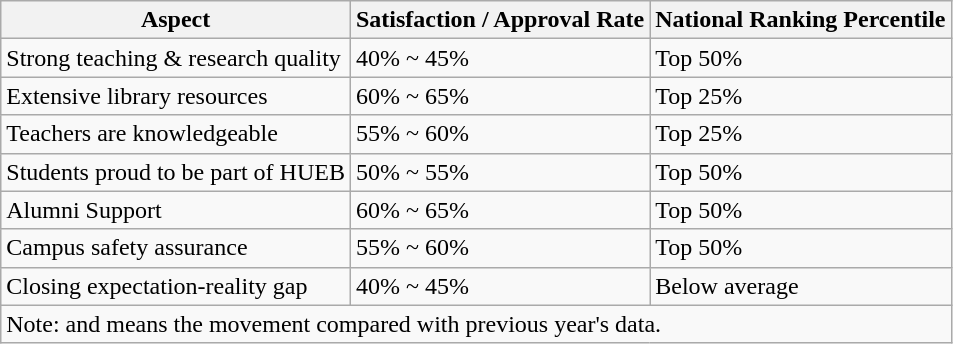<table class="wikitable">
<tr>
<th>Aspect</th>
<th>Satisfaction / Approval Rate</th>
<th>National Ranking Percentile</th>
</tr>
<tr>
<td>Strong teaching & research quality</td>
<td>40% ~ 45%</td>
<td>Top 50%</td>
</tr>
<tr>
<td>Extensive library resources</td>
<td>60% ~ 65%</td>
<td>Top 25%</td>
</tr>
<tr>
<td>Teachers are knowledgeable</td>
<td>55% ~ 60%</td>
<td>Top 25%</td>
</tr>
<tr>
<td>Students proud to be part of HUEB</td>
<td>50% ~ 55%</td>
<td>Top 50%</td>
</tr>
<tr>
<td>Alumni Support</td>
<td>60% ~ 65%</td>
<td>Top 50%</td>
</tr>
<tr>
<td>Campus safety assurance</td>
<td>55% ~ 60%</td>
<td>Top 50%</td>
</tr>
<tr>
<td>Closing expectation-reality gap</td>
<td>40% ~ 45%</td>
<td>Below average</td>
</tr>
<tr>
<td colspan="3">Note:  and  means the movement compared with previous year's data.</td>
</tr>
</table>
